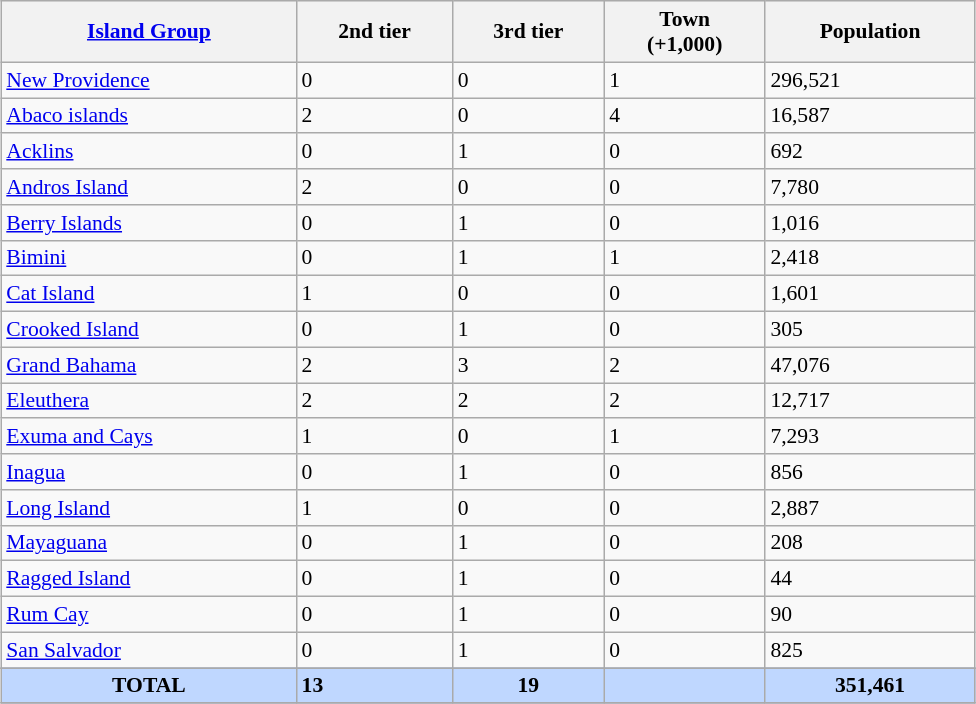<table class="wikitable sortable"  style="font-size:90%; width:650px; margin:auto;">
<tr style="background:#efefef;">
<th style="text-align:center;" class="unsortable"><a href='#'>Island Group</a></th>
<th align="left">2nd tier</th>
<th align="left">3rd tier</th>
<th align="right">Town<br>(+1,000)</th>
<th align="right">Population</th>
</tr>
<tr align=left>
<td><a href='#'>New Providence</a></td>
<td>0</td>
<td>0</td>
<td>1</td>
<td>296,521</td>
</tr>
<tr align=left>
<td><a href='#'>Abaco islands</a></td>
<td>2</td>
<td>0</td>
<td>4</td>
<td>16,587</td>
</tr>
<tr align=left>
<td><a href='#'>Acklins</a></td>
<td>0</td>
<td>1</td>
<td>0</td>
<td>692</td>
</tr>
<tr align=left>
<td><a href='#'>Andros Island</a></td>
<td>2</td>
<td>0</td>
<td>0</td>
<td>7,780</td>
</tr>
<tr align=left>
<td><a href='#'>Berry Islands</a></td>
<td>0</td>
<td>1</td>
<td>0</td>
<td>1,016</td>
</tr>
<tr align=left>
<td><a href='#'>Bimini</a></td>
<td>0</td>
<td>1</td>
<td>1</td>
<td>2,418</td>
</tr>
<tr align=left>
<td><a href='#'>Cat Island</a></td>
<td>1</td>
<td>0</td>
<td>0</td>
<td>1,601</td>
</tr>
<tr align=left>
<td><a href='#'>Crooked Island</a></td>
<td>0</td>
<td>1</td>
<td>0</td>
<td>305</td>
</tr>
<tr align=left>
<td><a href='#'>Grand Bahama</a></td>
<td>2</td>
<td>3</td>
<td>2</td>
<td>47,076</td>
</tr>
<tr align="left">
<td><a href='#'>Eleuthera</a></td>
<td>2</td>
<td>2</td>
<td>2</td>
<td>12,717</td>
</tr>
<tr align="left">
<td><a href='#'>Exuma and Cays</a></td>
<td>1</td>
<td>0</td>
<td>1</td>
<td>7,293</td>
</tr>
<tr align="left">
<td><a href='#'>Inagua</a></td>
<td>0</td>
<td>1</td>
<td>0</td>
<td>856</td>
</tr>
<tr align="left">
<td><a href='#'>Long Island</a></td>
<td>1</td>
<td>0</td>
<td>0</td>
<td>2,887</td>
</tr>
<tr align="left">
<td><a href='#'>Mayaguana</a></td>
<td>0</td>
<td>1</td>
<td>0</td>
<td>208</td>
</tr>
<tr align="left">
<td><a href='#'>Ragged Island</a></td>
<td>0</td>
<td>1</td>
<td>0</td>
<td>44</td>
</tr>
<tr align="left">
<td><a href='#'>Rum Cay</a></td>
<td>0</td>
<td>1</td>
<td>0</td>
<td>90</td>
</tr>
<tr align="left">
<td><a href='#'>San Salvador</a></td>
<td>0</td>
<td>1</td>
<td>0</td>
<td>825</td>
</tr>
<tr align=center>
</tr>
<tr class="sortbottom" bgcolor="#BFD7FF" style="text-align:center;">
<td style="background:#bfd7ff;"><strong>TOTAL</strong></td>
<td style="background:#bfd7ff; text-align:left;"><strong>13</strong></td>
<td style="background:#bfd7ff;"><strong>19</strong></td>
<td style="background:#bfd7ff;"></td>
<td style="background:#bfd7ff;"><strong>351,461</strong></td>
</tr>
<tr align=center>
</tr>
</table>
